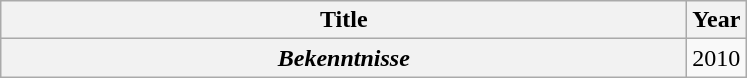<table class="wikitable plainrowheaders">
<tr>
<th scope="col" width="450">Title</th>
<th scope="col">Year</th>
</tr>
<tr>
<th scope="row"><em>Bekenntnisse</em></th>
<td>2010</td>
</tr>
</table>
